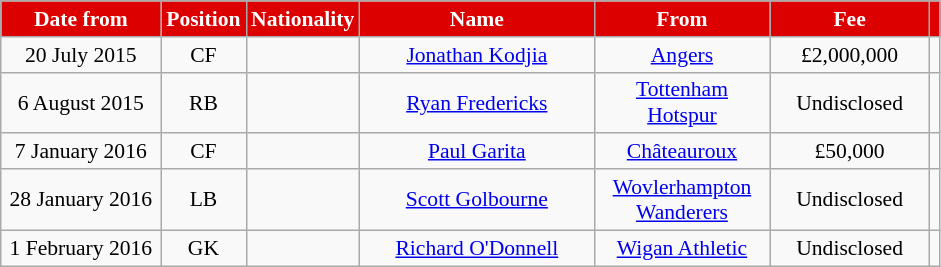<table class="wikitable"  style="text-align:center; font-size:90%; ">
<tr>
<th style="background:#DD0000; color:white; width:100px;">Date from</th>
<th style="background:#DD0000; color:white; width:50px;">Position</th>
<th style="background:#DD0000; color:white; width:50px;">Nationality</th>
<th style="background:#DD0000; color:white; width:150px;">Name</th>
<th style="background:#DD0000; color:white; width:110px;">From</th>
<th style="background:#DD0000; color:white; width:100px;">Fee</th>
<th style="background:#DD0000; color:white;"></th>
</tr>
<tr>
<td>20 July 2015</td>
<td>CF</td>
<td></td>
<td><a href='#'>Jonathan Kodjia</a></td>
<td><a href='#'>Angers</a></td>
<td>£2,000,000</td>
<td></td>
</tr>
<tr>
<td>6 August 2015</td>
<td>RB</td>
<td></td>
<td><a href='#'>Ryan Fredericks</a></td>
<td><a href='#'>Tottenham Hotspur</a></td>
<td>Undisclosed</td>
<td></td>
</tr>
<tr>
<td>7 January 2016</td>
<td>CF</td>
<td></td>
<td><a href='#'>Paul Garita</a></td>
<td><a href='#'>Châteauroux</a></td>
<td>£50,000</td>
<td></td>
</tr>
<tr>
<td>28 January 2016</td>
<td>LB</td>
<td></td>
<td><a href='#'>Scott Golbourne</a></td>
<td><a href='#'>Wovlerhampton Wanderers</a></td>
<td>Undisclosed</td>
<td></td>
</tr>
<tr>
<td>1 February 2016</td>
<td>GK</td>
<td></td>
<td><a href='#'>Richard O'Donnell</a></td>
<td><a href='#'>Wigan Athletic</a></td>
<td>Undisclosed</td>
<td></td>
</tr>
</table>
